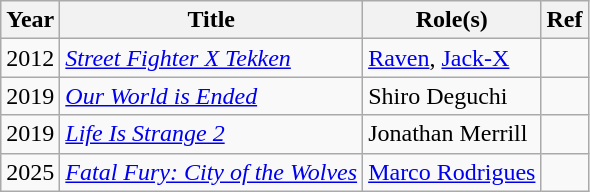<table class="wikitable">
<tr>
<th>Year</th>
<th>Title</th>
<th>Role(s)</th>
<th>Ref</th>
</tr>
<tr>
<td>2012</td>
<td><em><a href='#'>Street Fighter X Tekken</a></em></td>
<td><a href='#'>Raven</a>, <a href='#'>Jack-X</a></td>
<td></td>
</tr>
<tr>
<td>2019</td>
<td><em><a href='#'>Our World is Ended</a></em></td>
<td>Shiro Deguchi</td>
<td></td>
</tr>
<tr>
<td>2019</td>
<td><em><a href='#'>Life Is Strange 2</a></em></td>
<td>Jonathan Merrill</td>
<td></td>
</tr>
<tr>
<td>2025</td>
<td><em><a href='#'>Fatal Fury: City of the Wolves</a></em></td>
<td><a href='#'>Marco Rodrigues</a></td>
<td></td>
</tr>
</table>
